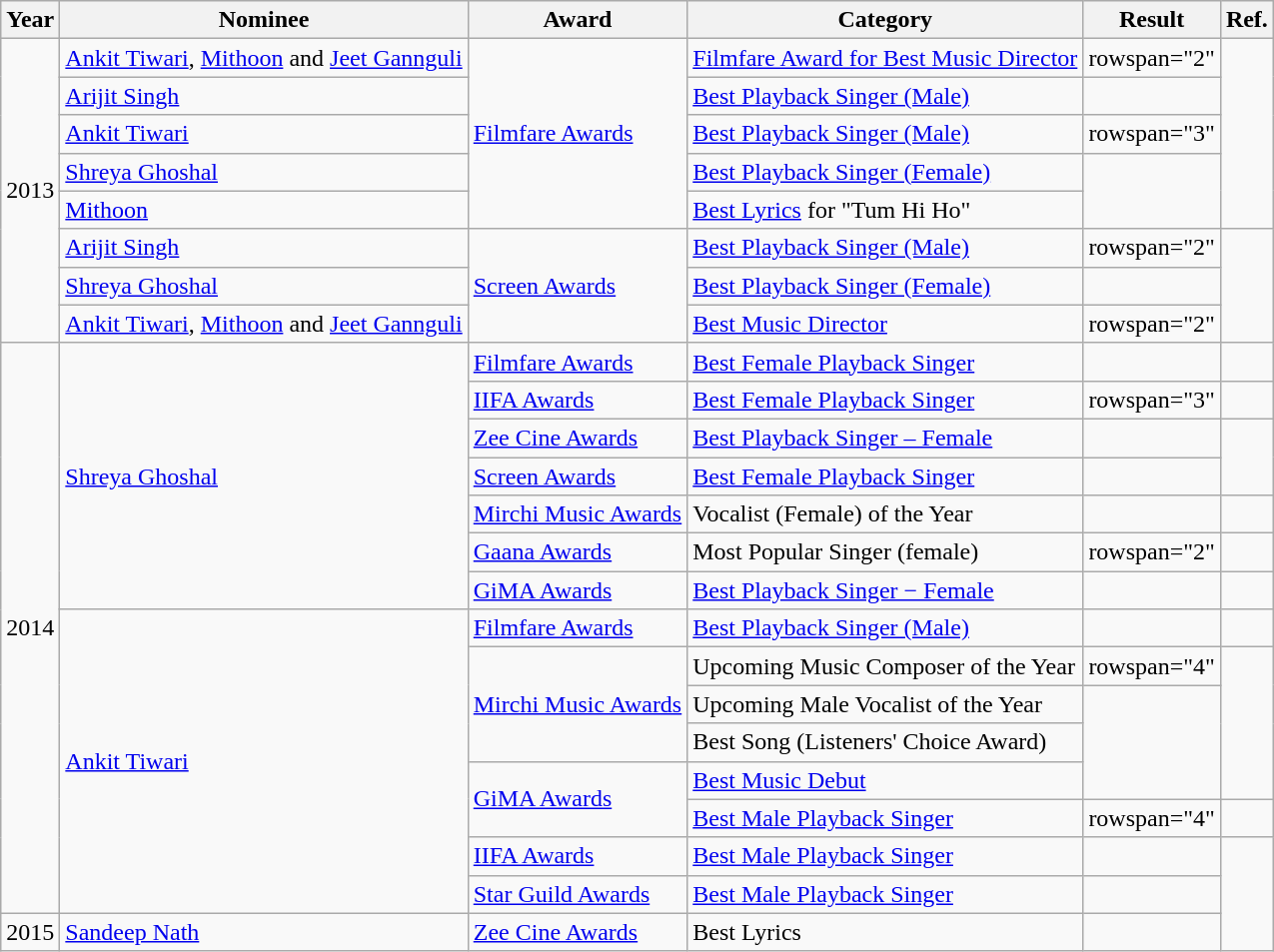<table class="wikitable sortable">
<tr>
<th>Year</th>
<th>Nominee</th>
<th>Award</th>
<th>Category</th>
<th>Result</th>
<th>Ref.</th>
</tr>
<tr>
<td rowspan="8">2013</td>
<td><a href='#'>Ankit Tiwari</a>, <a href='#'>Mithoon</a> and <a href='#'>Jeet Gannguli</a></td>
<td rowspan="5"><a href='#'>Filmfare Awards</a></td>
<td><a href='#'>Filmfare Award for Best Music Director</a></td>
<td>rowspan="2" </td>
<td rowspan="5"></td>
</tr>
<tr>
<td><a href='#'>Arijit Singh</a></td>
<td><a href='#'>Best Playback Singer (Male)</a></td>
</tr>
<tr>
<td><a href='#'>Ankit Tiwari</a></td>
<td><a href='#'>Best Playback Singer (Male)</a></td>
<td>rowspan="3" </td>
</tr>
<tr>
<td><a href='#'>Shreya Ghoshal</a></td>
<td><a href='#'>Best Playback Singer (Female)</a></td>
</tr>
<tr>
<td><a href='#'>Mithoon</a></td>
<td><a href='#'>Best Lyrics</a> for "Tum Hi Ho"</td>
</tr>
<tr>
<td><a href='#'>Arijit Singh</a></td>
<td rowspan="3"><a href='#'>Screen Awards</a></td>
<td><a href='#'>Best Playback Singer (Male)</a></td>
<td>rowspan="2" </td>
<td rowspan="3"></td>
</tr>
<tr>
<td><a href='#'>Shreya Ghoshal</a></td>
<td><a href='#'>Best Playback Singer (Female)</a></td>
</tr>
<tr>
<td><a href='#'>Ankit Tiwari</a>, <a href='#'>Mithoon</a> and <a href='#'>Jeet Gannguli</a></td>
<td><a href='#'>Best Music Director</a></td>
<td>rowspan="2" </td>
</tr>
<tr>
<td rowspan="15">2014</td>
<td rowspan="7"><a href='#'>Shreya Ghoshal</a></td>
<td><a href='#'>Filmfare Awards</a></td>
<td><a href='#'>Best Female Playback Singer</a></td>
<td></td>
</tr>
<tr>
<td><a href='#'>IIFA Awards</a></td>
<td><a href='#'>Best Female Playback Singer</a></td>
<td>rowspan="3" </td>
<td></td>
</tr>
<tr>
<td><a href='#'>Zee Cine Awards</a></td>
<td><a href='#'>Best Playback Singer – Female</a></td>
<td></td>
</tr>
<tr>
<td><a href='#'>Screen Awards</a></td>
<td><a href='#'>Best Female Playback Singer</a></td>
<td></td>
</tr>
<tr>
<td><a href='#'>Mirchi Music Awards</a></td>
<td>Vocalist (Female) of the Year</td>
<td></td>
<td></td>
</tr>
<tr>
<td><a href='#'>Gaana Awards</a></td>
<td>Most Popular Singer (female)</td>
<td>rowspan="2" </td>
<td></td>
</tr>
<tr>
<td><a href='#'>GiMA Awards</a></td>
<td><a href='#'>Best Playback Singer − Female</a></td>
<td></td>
</tr>
<tr>
<td rowspan="8"><a href='#'>Ankit Tiwari</a></td>
<td><a href='#'>Filmfare Awards</a></td>
<td><a href='#'>Best Playback Singer (Male)</a></td>
<td></td>
<td></td>
</tr>
<tr>
<td rowspan="3"><a href='#'>Mirchi Music Awards</a></td>
<td>Upcoming Music Composer of the Year</td>
<td>rowspan="4" </td>
<td rowspan="4"></td>
</tr>
<tr>
<td>Upcoming Male Vocalist of the Year</td>
</tr>
<tr>
<td>Best Song (Listeners' Choice Award)</td>
</tr>
<tr>
<td rowspan="2"><a href='#'>GiMA Awards</a></td>
<td><a href='#'>Best Music Debut</a></td>
</tr>
<tr>
<td><a href='#'>Best Male Playback Singer</a></td>
<td>rowspan="4" </td>
<td></td>
</tr>
<tr>
<td><a href='#'>IIFA Awards</a></td>
<td><a href='#'>Best Male Playback Singer</a></td>
<td></td>
</tr>
<tr>
<td><a href='#'>Star Guild Awards</a></td>
<td><a href='#'>Best Male Playback Singer</a></td>
<td></td>
</tr>
<tr>
<td>2015</td>
<td><a href='#'>Sandeep Nath</a></td>
<td><a href='#'>Zee Cine Awards</a></td>
<td>Best Lyrics</td>
<td></td>
</tr>
</table>
